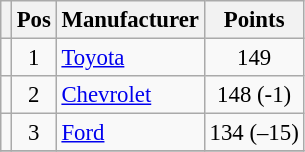<table class="wikitable" style="font-size: 95%;">
<tr>
<th></th>
<th>Pos</th>
<th>Manufacturer</th>
<th>Points</th>
</tr>
<tr>
<td align="left"></td>
<td style="text-align:center;">1</td>
<td><a href='#'>Toyota</a></td>
<td style="text-align:center;">149</td>
</tr>
<tr>
<td align="left"></td>
<td style="text-align:center;">2</td>
<td><a href='#'>Chevrolet</a></td>
<td style="text-align:center;">148 (-1)</td>
</tr>
<tr>
<td align="left"></td>
<td style="text-align:center;">3</td>
<td><a href='#'>Ford</a></td>
<td style="text-align:center;">134 (–15)</td>
</tr>
<tr class="sortbottom">
</tr>
</table>
